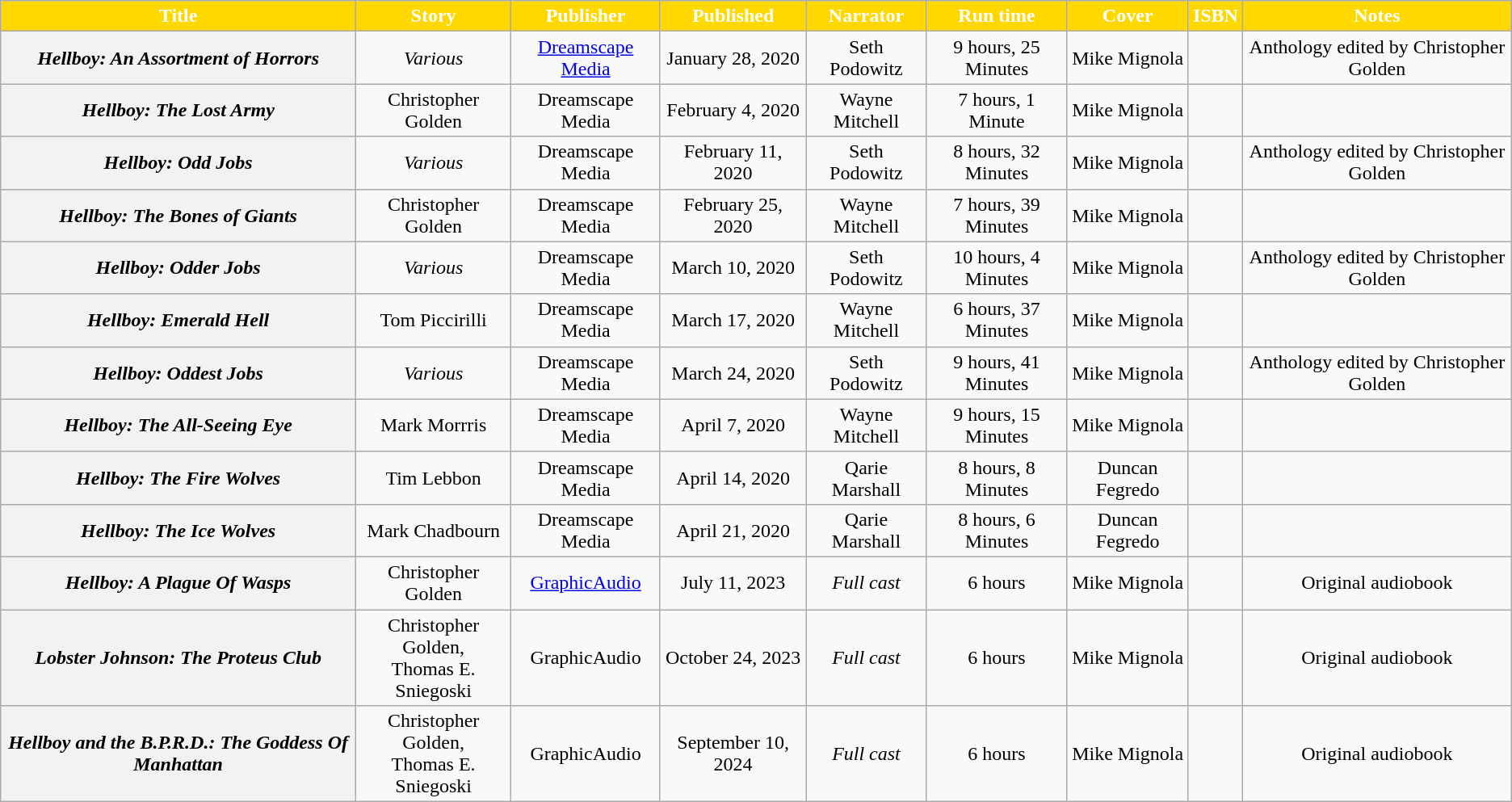<table class="wikitable" style="text-align: center">
<tr>
<th style="background:#ffd800; color:#fff;">Title</th>
<th style="background:#ffd800; color:#fff;">Story</th>
<th style="background:#ffd800; color:#fff;">Publisher</th>
<th style="background:#ffd800; color:#fff;">Published</th>
<th style="background:#ffd800; color:#fff;">Narrator</th>
<th style="background:#ffd800; color:#fff;">Run time</th>
<th style="background:#ffd800; color:#fff;">Cover</th>
<th style="background:#ffd800; color:#fff;">ISBN</th>
<th style="background:#ffd800; color:#fff;">Notes</th>
</tr>
<tr>
<th><em>Hellboy: An Assortment of Horrors</em></th>
<td><em>Various</em></td>
<td><a href='#'>Dreamscape Media</a></td>
<td>January 28, 2020</td>
<td>Seth Podowitz</td>
<td>9 hours, 25 Minutes</td>
<td>Mike Mignola</td>
<td></td>
<td>Anthology edited by Christopher Golden</td>
</tr>
<tr>
<th><em>Hellboy: The Lost Army</em></th>
<td>Christopher Golden</td>
<td>Dreamscape Media</td>
<td>February 4, 2020</td>
<td>Wayne Mitchell</td>
<td>7 hours, 1 Minute</td>
<td>Mike Mignola</td>
<td></td>
<td></td>
</tr>
<tr>
<th><em>Hellboy: Odd Jobs</em></th>
<td><em>Various</em></td>
<td>Dreamscape Media</td>
<td>February 11, 2020</td>
<td>Seth Podowitz</td>
<td>8 hours, 32 Minutes</td>
<td>Mike Mignola</td>
<td></td>
<td>Anthology edited by Christopher Golden</td>
</tr>
<tr>
<th><em>Hellboy: The Bones of Giants</em></th>
<td>Christopher Golden</td>
<td>Dreamscape Media</td>
<td>February 25, 2020</td>
<td>Wayne Mitchell</td>
<td>7 hours, 39 Minutes</td>
<td>Mike Mignola</td>
<td></td>
<td></td>
</tr>
<tr>
<th><em>Hellboy: Odder Jobs</em></th>
<td><em>Various</em></td>
<td>Dreamscape Media</td>
<td>March 10, 2020</td>
<td>Seth Podowitz</td>
<td>10 hours, 4 Minutes</td>
<td>Mike Mignola</td>
<td></td>
<td>Anthology edited by Christopher Golden</td>
</tr>
<tr>
<th><em>Hellboy: Emerald Hell</em></th>
<td>Tom Piccirilli</td>
<td>Dreamscape Media</td>
<td>March 17, 2020</td>
<td>Wayne Mitchell</td>
<td>6 hours, 37 Minutes</td>
<td>Mike Mignola</td>
<td></td>
<td></td>
</tr>
<tr>
<th><em>Hellboy: Oddest Jobs</em></th>
<td><em>Various</em></td>
<td>Dreamscape Media</td>
<td>March 24, 2020</td>
<td>Seth Podowitz</td>
<td>9 hours, 41 Minutes</td>
<td>Mike Mignola</td>
<td></td>
<td>Anthology edited by Christopher Golden</td>
</tr>
<tr>
<th><em>Hellboy: The All-Seeing Eye</em></th>
<td>Mark Morrris</td>
<td>Dreamscape Media</td>
<td>April 7, 2020</td>
<td>Wayne Mitchell</td>
<td>9 hours, 15 Minutes</td>
<td>Mike Mignola</td>
<td></td>
<td></td>
</tr>
<tr>
<th><em>Hellboy: The Fire Wolves</em></th>
<td>Tim Lebbon</td>
<td>Dreamscape Media</td>
<td>April 14, 2020</td>
<td>Qarie Marshall</td>
<td>8 hours, 8 Minutes</td>
<td>Duncan Fegredo</td>
<td></td>
<td></td>
</tr>
<tr>
<th><em>Hellboy: The Ice Wolves</em></th>
<td>Mark Chadbourn</td>
<td>Dreamscape Media</td>
<td>April 21, 2020</td>
<td>Qarie Marshall</td>
<td>8 hours, 6 Minutes</td>
<td>Duncan Fegredo</td>
<td></td>
<td></td>
</tr>
<tr>
<th><em>Hellboy: A Plague Of Wasps</em></th>
<td>Christopher Golden</td>
<td><a href='#'>GraphicAudio</a></td>
<td>July 11, 2023</td>
<td><em>Full cast</em></td>
<td>6 hours</td>
<td>Mike Mignola</td>
<td></td>
<td>Original audiobook</td>
</tr>
<tr>
<th><em>Lobster Johnson: The Proteus Club</em></th>
<td>Christopher Golden,<br>Thomas E. Sniegoski</td>
<td>GraphicAudio</td>
<td>October 24, 2023</td>
<td><em>Full cast</em></td>
<td>6 hours</td>
<td>Mike Mignola</td>
<td></td>
<td>Original audiobook</td>
</tr>
<tr>
<th><em>Hellboy and the B.P.R.D.: The Goddess Of Manhattan</em></th>
<td>Christopher Golden,<br>Thomas E. Sniegoski</td>
<td>GraphicAudio</td>
<td>September 10, 2024</td>
<td><em>Full cast</em></td>
<td>6 hours</td>
<td>Mike Mignola</td>
<td></td>
<td>Original audiobook</td>
</tr>
</table>
